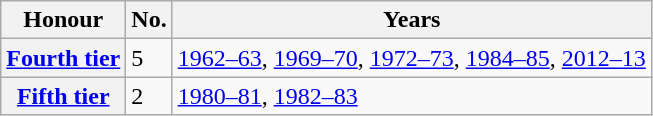<table class="wikitable plainrowheaders">
<tr>
<th scope=col>Honour</th>
<th scope=col>No.</th>
<th scope=col>Years</th>
</tr>
<tr>
<th scope=row><a href='#'>Fourth tier</a></th>
<td>5</td>
<td><a href='#'>1962–63</a>, <a href='#'>1969–70</a>, <a href='#'>1972–73</a>, <a href='#'>1984–85</a>, <a href='#'>2012–13</a></td>
</tr>
<tr>
<th scope=row><a href='#'>Fifth tier</a></th>
<td>2</td>
<td><a href='#'>1980–81</a>, <a href='#'>1982–83</a></td>
</tr>
</table>
